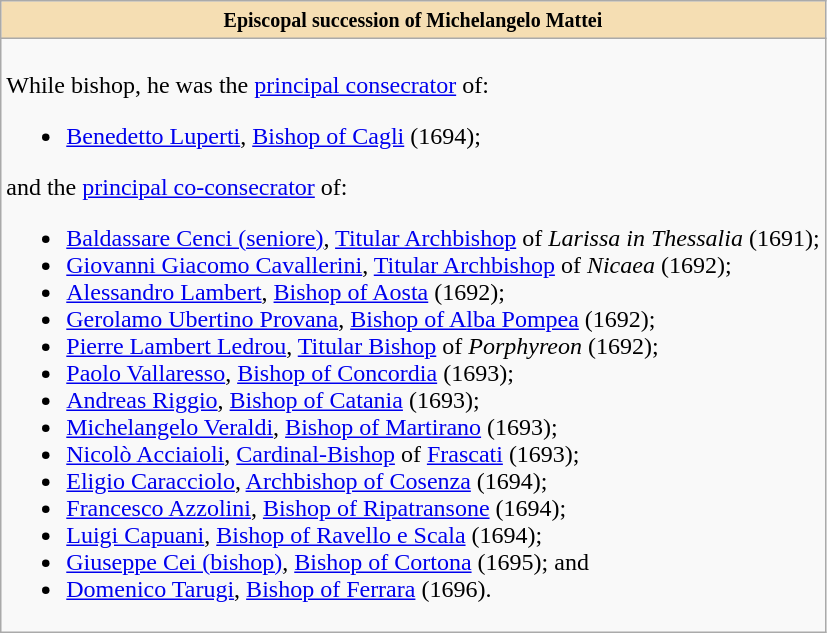<table role="presentation" class="wikitable mw-collapsible mw-collapsed"|>
<tr>
<th style="background:#F5DEB3"><small>Episcopal succession of Michelangelo Mattei</small></th>
</tr>
<tr>
<td><br>While bishop, he was the <a href='#'>principal consecrator</a> of:<ul><li><a href='#'>Benedetto Luperti</a>, <a href='#'>Bishop of Cagli</a> (1694);</li></ul>and the <a href='#'>principal co-consecrator</a> of:<ul><li><a href='#'>Baldassare Cenci (seniore)</a>, <a href='#'>Titular Archbishop</a> of <em>Larissa in Thessalia</em> (1691);</li><li><a href='#'>Giovanni Giacomo Cavallerini</a>, <a href='#'>Titular Archbishop</a> of <em>Nicaea</em> (1692);</li><li><a href='#'>Alessandro Lambert</a>, <a href='#'>Bishop of Aosta</a> (1692);</li><li><a href='#'>Gerolamo Ubertino Provana</a>, <a href='#'>Bishop of Alba Pompea</a> (1692);</li><li><a href='#'>Pierre Lambert Ledrou</a>, <a href='#'>Titular Bishop</a> of <em>Porphyreon</em> (1692);</li><li><a href='#'>Paolo Vallaresso</a>, <a href='#'>Bishop of Concordia</a> (1693);</li><li><a href='#'>Andreas Riggio</a>, <a href='#'>Bishop of Catania</a> (1693);</li><li><a href='#'>Michelangelo Veraldi</a>, <a href='#'>Bishop of Martirano</a> (1693);</li><li><a href='#'>Nicolò Acciaioli</a>, <a href='#'>Cardinal-Bishop</a> of <a href='#'>Frascati</a> (1693);</li><li><a href='#'>Eligio Caracciolo</a>, <a href='#'>Archbishop of Cosenza</a> (1694);</li><li><a href='#'>Francesco Azzolini</a>, <a href='#'>Bishop of Ripatransone</a> (1694);</li><li><a href='#'>Luigi Capuani</a>, <a href='#'>Bishop of Ravello e Scala</a> (1694);</li><li><a href='#'>Giuseppe Cei (bishop)</a>, <a href='#'>Bishop of Cortona</a> (1695); and</li><li><a href='#'>Domenico Tarugi</a>, <a href='#'>Bishop of Ferrara</a> (1696).</li></ul></td>
</tr>
</table>
